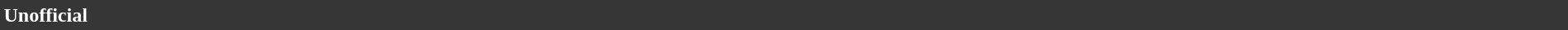<table style="width: 100%; background:#363636; color:white;">
<tr>
<td><strong>Unofficial</strong></td>
</tr>
</table>
